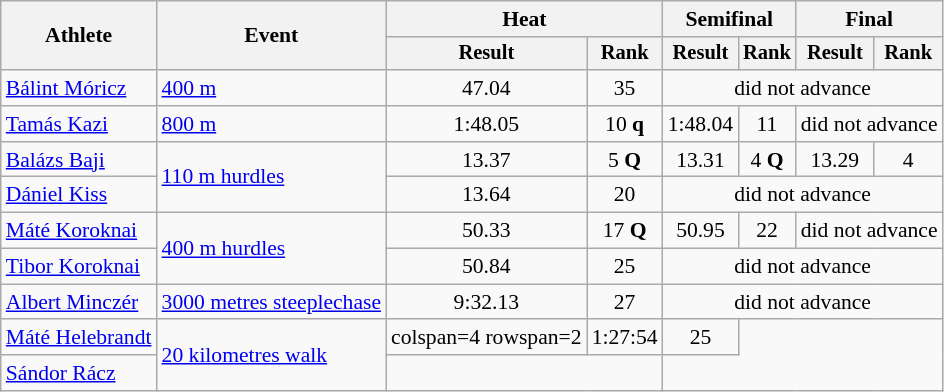<table class="wikitable" style="font-size:90%">
<tr>
<th rowspan=2>Athlete</th>
<th rowspan=2>Event</th>
<th colspan=2>Heat</th>
<th colspan=2>Semifinal</th>
<th colspan=2>Final</th>
</tr>
<tr style="font-size:95%">
<th>Result</th>
<th>Rank</th>
<th>Result</th>
<th>Rank</th>
<th>Result</th>
<th>Rank</th>
</tr>
<tr align=center>
<td align=left><a href='#'>Bálint Móricz</a></td>
<td style="text-align:left;"><a href='#'>400 m</a></td>
<td>47.04</td>
<td>35</td>
<td colspan=4>did not advance</td>
</tr>
<tr align=center>
<td align=left><a href='#'>Tamás Kazi</a></td>
<td style="text-align:left;"><a href='#'>800 m</a></td>
<td>1:48.05</td>
<td>10 <strong>q</strong></td>
<td>1:48.04</td>
<td>11</td>
<td colspan=2>did not advance</td>
</tr>
<tr align=center>
<td align=left><a href='#'>Balázs Baji</a></td>
<td style="text-align:left;" rowspan=2><a href='#'>110 m hurdles</a></td>
<td>13.37 <strong></strong></td>
<td>5 <strong>Q</strong></td>
<td>13.31 <strong></strong></td>
<td>4 <strong>Q</strong></td>
<td>13.29 <strong></strong></td>
<td>4</td>
</tr>
<tr align=center>
<td align=left><a href='#'>Dániel Kiss</a></td>
<td>13.64 <strong></strong></td>
<td>20</td>
<td colspan=4>did not advance</td>
</tr>
<tr align=center>
<td align=left><a href='#'>Máté Koroknai</a></td>
<td style="text-align:left;" rowspan=2><a href='#'>400 m hurdles</a></td>
<td>50.33 <strong></strong></td>
<td>17 <strong>Q</strong></td>
<td>50.95</td>
<td>22</td>
<td colspan=2>did not advance</td>
</tr>
<tr align=center>
<td align=left><a href='#'>Tibor Koroknai</a></td>
<td>50.84</td>
<td>25</td>
<td colspan=4>did not advance</td>
</tr>
<tr align=center>
<td align=left><a href='#'>Albert Minczér</a></td>
<td style="text-align:left;"><a href='#'>3000 metres steeplechase</a></td>
<td>9:32.13</td>
<td>27</td>
<td colspan=4>did not advance</td>
</tr>
<tr align=center>
<td align=left><a href='#'>Máté Helebrandt</a></td>
<td style="text-align:left;" rowspan=2><a href='#'>20 kilometres walk</a></td>
<td>colspan=4 rowspan=2 </td>
<td>1:27:54</td>
<td>25</td>
</tr>
<tr align=center>
<td align=left><a href='#'>Sándor Rácz</a></td>
<td align=center colspan=2></td>
</tr>
</table>
